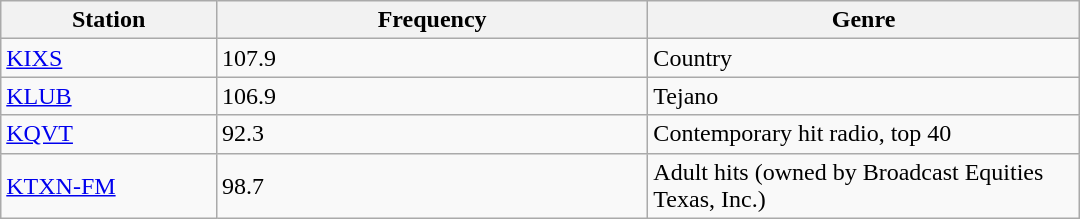<table class="wikitable" style="width:45em;">
<tr>
<th style="width:20%">Station</th>
<th style="width:40%">Frequency</th>
<th style="width:40%">Genre</th>
</tr>
<tr>
<td><a href='#'>KIXS</a></td>
<td>107.9</td>
<td>Country</td>
</tr>
<tr>
<td><a href='#'>KLUB</a></td>
<td>106.9</td>
<td>Tejano</td>
</tr>
<tr>
<td><a href='#'>KQVT</a></td>
<td>92.3</td>
<td>Contemporary hit radio, top 40</td>
</tr>
<tr>
<td><a href='#'>KTXN-FM</a></td>
<td>98.7</td>
<td>Adult hits (owned by Broadcast Equities Texas, Inc.)</td>
</tr>
</table>
